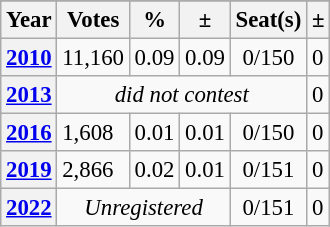<table class="wikitable" style="text-align:left; font-size:95%">
<tr>
</tr>
<tr>
<th>Year</th>
<th>Votes</th>
<th>%</th>
<th>±</th>
<th>Seat(s)</th>
<th>±</th>
</tr>
<tr>
<th><a href='#'>2010</a></th>
<td>11,160</td>
<td align=center>0.09</td>
<td align=center>0.09</td>
<td align=center>0/150</td>
<td>0</td>
</tr>
<tr>
<th><a href='#'>2013</a></th>
<td colspan=4 align=center><em>did not contest</em></td>
<td>0</td>
</tr>
<tr>
<th><a href='#'>2016</a></th>
<td>1,608</td>
<td align=center>0.01</td>
<td align=center>0.01</td>
<td align=center>0/150</td>
<td>0</td>
</tr>
<tr>
<th><a href='#'>2019</a></th>
<td>2,866</td>
<td align=center>0.02</td>
<td align=center>0.01</td>
<td align=center>0/151</td>
<td>0</td>
</tr>
<tr>
<th><a href='#'>2022</a></th>
<td colspan=3 align=center><em>Unregistered</em></td>
<td align=center>0/151</td>
<td>0</td>
</tr>
</table>
